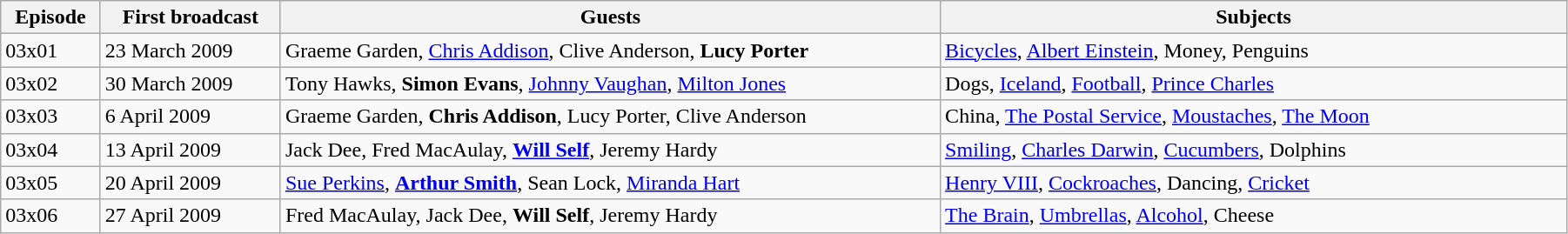<table class="wikitable" style="width:95%;">
<tr>
<th>Episode</th>
<th>First broadcast</th>
<th>Guests</th>
<th style="width:40%;">Subjects</th>
</tr>
<tr>
<td>03x01</td>
<td>23 March 2009</td>
<td>Graeme Garden, <a href='#'>Chris Addison</a>, Clive Anderson, <strong>Lucy Porter</strong></td>
<td><a href='#'>Bicycles</a>, <a href='#'>Albert Einstein</a>, Money, Penguins</td>
</tr>
<tr>
<td>03x02</td>
<td>30 March 2009</td>
<td>Tony Hawks, <strong>Simon Evans</strong>, <a href='#'>Johnny Vaughan</a>, <a href='#'>Milton Jones</a></td>
<td>Dogs, <a href='#'>Iceland</a>, <a href='#'>Football</a>, <a href='#'>Prince Charles</a></td>
</tr>
<tr>
<td>03x03</td>
<td>6 April 2009</td>
<td>Graeme Garden, <strong>Chris Addison</strong>, Lucy Porter, Clive Anderson</td>
<td>China, <a href='#'>The Postal Service</a>, <a href='#'>Moustaches</a>, <a href='#'>The Moon</a></td>
</tr>
<tr>
<td>03x04</td>
<td>13 April 2009</td>
<td>Jack Dee, Fred MacAulay, <strong><a href='#'>Will Self</a></strong>, Jeremy Hardy</td>
<td><a href='#'>Smiling</a>, <a href='#'>Charles Darwin</a>, <a href='#'>Cucumbers</a>, Dolphins</td>
</tr>
<tr>
<td>03x05</td>
<td>20 April 2009</td>
<td><a href='#'>Sue Perkins</a>, <strong><a href='#'>Arthur Smith</a></strong>, Sean Lock, <a href='#'>Miranda Hart</a></td>
<td><a href='#'>Henry VIII</a>, <a href='#'>Cockroaches</a>, Dancing, <a href='#'>Cricket</a></td>
</tr>
<tr>
<td>03x06</td>
<td>27 April 2009</td>
<td>Fred MacAulay, Jack Dee, <strong>Will Self</strong>, Jeremy Hardy</td>
<td><a href='#'>The Brain</a>, <a href='#'>Umbrellas</a>, <a href='#'>Alcohol</a>, Cheese</td>
</tr>
</table>
